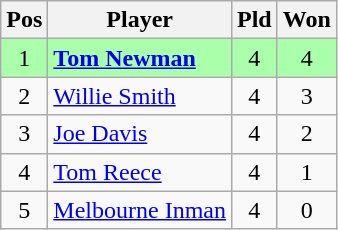<table class="wikitable" style="text-align: center;">
<tr>
<th>Pos</th>
<th>Player</th>
<th>Pld</th>
<th>Won</th>
</tr>
<tr style="background:#aaffaa;">
<td>1</td>
<td style="text-align:left;"> <strong><a href='#'>Tom Newman</a></strong></td>
<td>4</td>
<td>4</td>
</tr>
<tr>
<td>2</td>
<td style="text-align:left;"> <a href='#'>Willie Smith</a></td>
<td>4</td>
<td>3</td>
</tr>
<tr>
<td>3</td>
<td style="text-align:left;"> <a href='#'>Joe Davis</a></td>
<td>4</td>
<td>2</td>
</tr>
<tr>
<td>4</td>
<td style="text-align:left;"> <a href='#'>Tom Reece</a></td>
<td>4</td>
<td>1</td>
</tr>
<tr>
<td>5</td>
<td style="text-align:left;"> <a href='#'>Melbourne Inman</a></td>
<td>4</td>
<td>0</td>
</tr>
</table>
